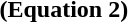<table>
<tr>
<th width="150pt" align="left">(Equation 2)</th>
<th width="225pt" align="left"></th>
</tr>
</table>
